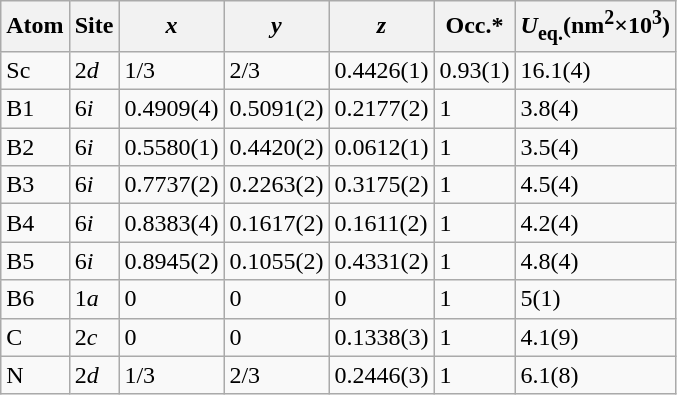<table class="wikitable">
<tr>
<th>Atom</th>
<th>Site</th>
<th><em>x</em></th>
<th><em>y</em></th>
<th><em>z</em></th>
<th>Occ.*</th>
<th><em>U</em><sub>eq.</sub>(nm<sup>2</sup>×10<sup>3</sup>)</th>
</tr>
<tr>
<td>Sc</td>
<td>2<em>d</em></td>
<td>1/3</td>
<td>2/3</td>
<td>0.4426(1)</td>
<td>0.93(1)</td>
<td>16.1(4)</td>
</tr>
<tr>
<td>B1</td>
<td>6<em>i</em></td>
<td>0.4909(4)</td>
<td>0.5091(2)</td>
<td>0.2177(2)</td>
<td>1</td>
<td>3.8(4)</td>
</tr>
<tr>
<td>B2</td>
<td>6<em>i</em></td>
<td>0.5580(1)</td>
<td>0.4420(2)</td>
<td>0.0612(1)</td>
<td>1</td>
<td>3.5(4)</td>
</tr>
<tr>
<td>B3</td>
<td>6<em>i</em></td>
<td>0.7737(2)</td>
<td>0.2263(2)</td>
<td>0.3175(2)</td>
<td>1</td>
<td>4.5(4)</td>
</tr>
<tr>
<td>B4</td>
<td>6<em>i</em></td>
<td>0.8383(4)</td>
<td>0.1617(2)</td>
<td>0.1611(2)</td>
<td>1</td>
<td>4.2(4)</td>
</tr>
<tr>
<td>B5</td>
<td>6<em>i</em></td>
<td>0.8945(2)</td>
<td>0.1055(2)</td>
<td>0.4331(2)</td>
<td>1</td>
<td>4.8(4)</td>
</tr>
<tr>
<td>B6</td>
<td>1<em>a</em></td>
<td>0</td>
<td>0</td>
<td>0</td>
<td>1</td>
<td>5(1)</td>
</tr>
<tr>
<td>C</td>
<td>2<em>c</em></td>
<td>0</td>
<td>0</td>
<td>0.1338(3)</td>
<td>1</td>
<td>4.1(9)</td>
</tr>
<tr>
<td>N</td>
<td>2<em>d</em></td>
<td>1/3</td>
<td>2/3</td>
<td>0.2446(3)</td>
<td>1</td>
<td>6.1(8)</td>
</tr>
</table>
